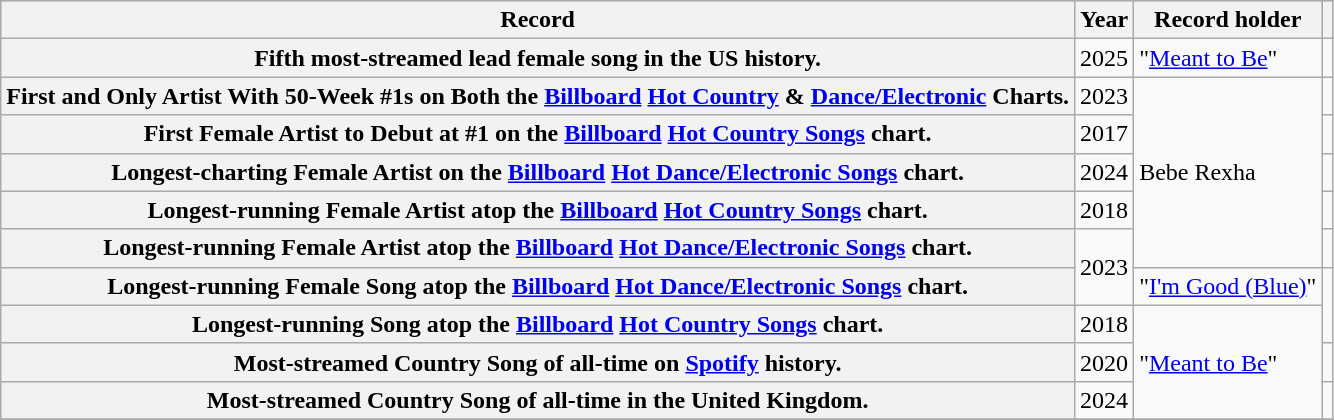<table class="wikitable sortable plainrowheaders">
<tr style="background:#ccc; text-align:center;">
<th scope="col">Record</th>
<th scope="col">Year</th>
<th scope="col">Record holder</th>
<th scope="col" class="unsortable"></th>
</tr>
<tr>
<th scope="row">Fifth most-streamed lead female song in the US history. </th>
<td>2025</td>
<td>"<a href='#'>Meant to Be</a>"</td>
<td style="text-align:center;"></td>
</tr>
<tr>
<th scope="row">First and Only Artist With 50-Week #1s on Both the <a href='#'>Billboard</a> <a href='#'>Hot Country</a> & <a href='#'>Dance/Electronic</a> Charts.</th>
<td>2023</td>
<td rowspan="5">Bebe Rexha</td>
<td style="text-align:center;"></td>
</tr>
<tr>
<th scope="row">First Female Artist to Debut at #1 on the <a href='#'>Billboard</a> <a href='#'>Hot Country Songs</a> chart.</th>
<td>2017</td>
<td style="text-align:center;"></td>
</tr>
<tr>
<th scope="row">Longest-charting Female Artist on the <a href='#'>Billboard</a> <a href='#'>Hot Dance/Electronic Songs</a> chart.</th>
<td>2024</td>
<td style="text-align:center;"></td>
</tr>
<tr>
<th scope="row">Longest-running Female Artist atop the <a href='#'>Billboard</a> <a href='#'>Hot Country Songs</a> chart.</th>
<td>2018</td>
<td style="text-align:center;"></td>
</tr>
<tr>
<th scope="row">Longest-running Female Artist atop the <a href='#'>Billboard</a> <a href='#'>Hot Dance/Electronic Songs</a> chart.</th>
<td rowspan="2">2023</td>
<td style="text-align:center;"></td>
</tr>
<tr>
<th scope="row">Longest-running Female Song atop the <a href='#'>Billboard</a> <a href='#'>Hot Dance/Electronic Songs</a> chart.</th>
<td>"<a href='#'>I'm Good (Blue)</a>"</td>
<td style="text-align:center;" rowspan="2"></td>
</tr>
<tr>
<th scope="row">Longest-running Song atop the <a href='#'>Billboard</a> <a href='#'>Hot Country Songs</a> chart.</th>
<td>2018</td>
<td rowspan="3">"<a href='#'>Meant to Be</a>"</td>
</tr>
<tr>
<th scope="row">Most-streamed Country Song of all-time on <a href='#'>Spotify</a> history.</th>
<td>2020</td>
<td style="text-align:center;"></td>
</tr>
<tr>
<th scope="row">Most-streamed Country Song of all-time in the United Kingdom.</th>
<td>2024</td>
<td style="text-align:center;"></td>
</tr>
<tr>
</tr>
</table>
